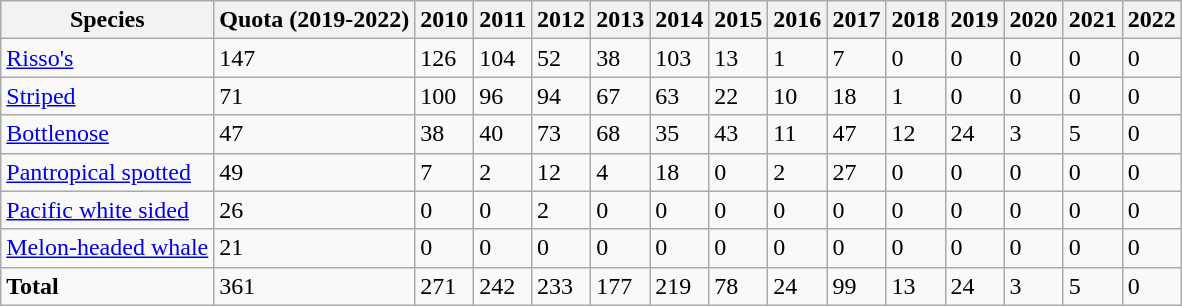<table class="wikitable">
<tr>
<th>Species</th>
<th>Quota (2019-2022)</th>
<th>2010</th>
<th>2011</th>
<th>2012</th>
<th>2013</th>
<th>2014</th>
<th>2015</th>
<th>2016</th>
<th>2017</th>
<th>2018</th>
<th>2019</th>
<th>2020</th>
<th>2021</th>
<th>2022</th>
</tr>
<tr>
<td><a href='#'>Risso's</a></td>
<td>147</td>
<td>126</td>
<td>104</td>
<td>52</td>
<td>38</td>
<td>103</td>
<td>13</td>
<td>1</td>
<td>7</td>
<td>0</td>
<td>0</td>
<td>0</td>
<td>0</td>
<td>0</td>
</tr>
<tr>
<td><a href='#'>Striped</a></td>
<td>71</td>
<td>100</td>
<td>96</td>
<td>94</td>
<td>67</td>
<td>63</td>
<td>22</td>
<td>10</td>
<td>18</td>
<td>1</td>
<td>0</td>
<td>0</td>
<td>0</td>
<td>0</td>
</tr>
<tr>
<td><a href='#'>Bottlenose</a></td>
<td>47</td>
<td>38</td>
<td>40</td>
<td>73</td>
<td>68</td>
<td>35</td>
<td>43</td>
<td>11</td>
<td>47</td>
<td>12</td>
<td>24</td>
<td>3</td>
<td>5</td>
<td>0</td>
</tr>
<tr>
<td><a href='#'>Pantropical spotted</a></td>
<td>49</td>
<td>7</td>
<td>2</td>
<td>12</td>
<td>4</td>
<td>18</td>
<td>0</td>
<td>2</td>
<td>27</td>
<td>0</td>
<td>0</td>
<td>0</td>
<td>0</td>
<td>0</td>
</tr>
<tr>
<td><a href='#'>Pacific white sided</a></td>
<td>26</td>
<td>0</td>
<td>0</td>
<td>2</td>
<td>0</td>
<td>0</td>
<td>0</td>
<td>0</td>
<td>0</td>
<td>0</td>
<td>0</td>
<td>0</td>
<td>0</td>
<td>0</td>
</tr>
<tr>
<td><a href='#'>Melon-headed whale</a></td>
<td>21</td>
<td>0</td>
<td>0</td>
<td>0</td>
<td>0</td>
<td>0</td>
<td>0</td>
<td>0</td>
<td>0</td>
<td>0</td>
<td>0</td>
<td>0</td>
<td>0</td>
<td>0</td>
</tr>
<tr>
<td><strong>Total</strong></td>
<td>361</td>
<td>271</td>
<td>242</td>
<td>233</td>
<td>177</td>
<td>219</td>
<td>78</td>
<td>24</td>
<td>99</td>
<td>13</td>
<td>24</td>
<td>3</td>
<td>5</td>
<td>0</td>
</tr>
</table>
